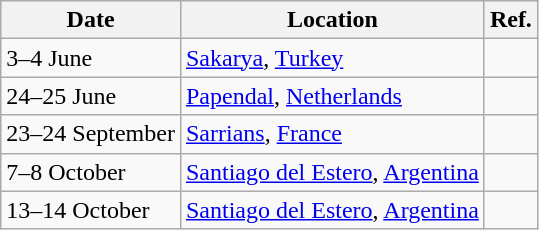<table class="wikitable">
<tr>
<th>Date</th>
<th>Location</th>
<th>Ref.</th>
</tr>
<tr>
<td>3–4 June</td>
<td> <a href='#'>Sakarya</a>, <a href='#'>Turkey</a></td>
<td></td>
</tr>
<tr>
<td>24–25 June</td>
<td> <a href='#'>Papendal</a>, <a href='#'>Netherlands</a></td>
<td></td>
</tr>
<tr>
<td>23–24 September</td>
<td> <a href='#'>Sarrians</a>, <a href='#'>France</a></td>
<td></td>
</tr>
<tr>
<td>7–8 October</td>
<td> <a href='#'>Santiago del Estero</a>, <a href='#'>Argentina</a></td>
<td></td>
</tr>
<tr>
<td>13–14 October</td>
<td> <a href='#'>Santiago del Estero</a>, <a href='#'>Argentina</a></td>
<td></td>
</tr>
</table>
